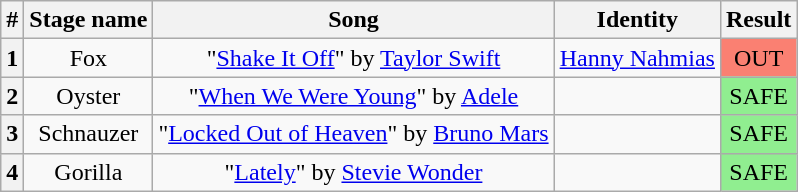<table class="wikitable plainrowheaders" style="text-align: center;">
<tr>
<th>#</th>
<th>Stage name</th>
<th>Song</th>
<th>Identity</th>
<th>Result</th>
</tr>
<tr>
<th>1</th>
<td>Fox</td>
<td>"<a href='#'>Shake It Off</a>" by <a href='#'>Taylor Swift</a></td>
<td><a href='#'>Hanny Nahmias</a></td>
<td bgcolor="salmon">OUT</td>
</tr>
<tr>
<th>2</th>
<td>Oyster</td>
<td>"<a href='#'>When We Were Young</a>" by <a href='#'>Adele</a></td>
<td></td>
<td bgcolor="lightgreen">SAFE</td>
</tr>
<tr>
<th>3</th>
<td>Schnauzer</td>
<td>"<a href='#'>Locked Out of Heaven</a>" by <a href='#'>Bruno Mars</a></td>
<td></td>
<td bgcolor="lightgreen">SAFE</td>
</tr>
<tr>
<th>4</th>
<td>Gorilla</td>
<td>"<a href='#'>Lately</a>" by <a href='#'>Stevie Wonder</a></td>
<td></td>
<td bgcolor="lightgreen">SAFE</td>
</tr>
</table>
